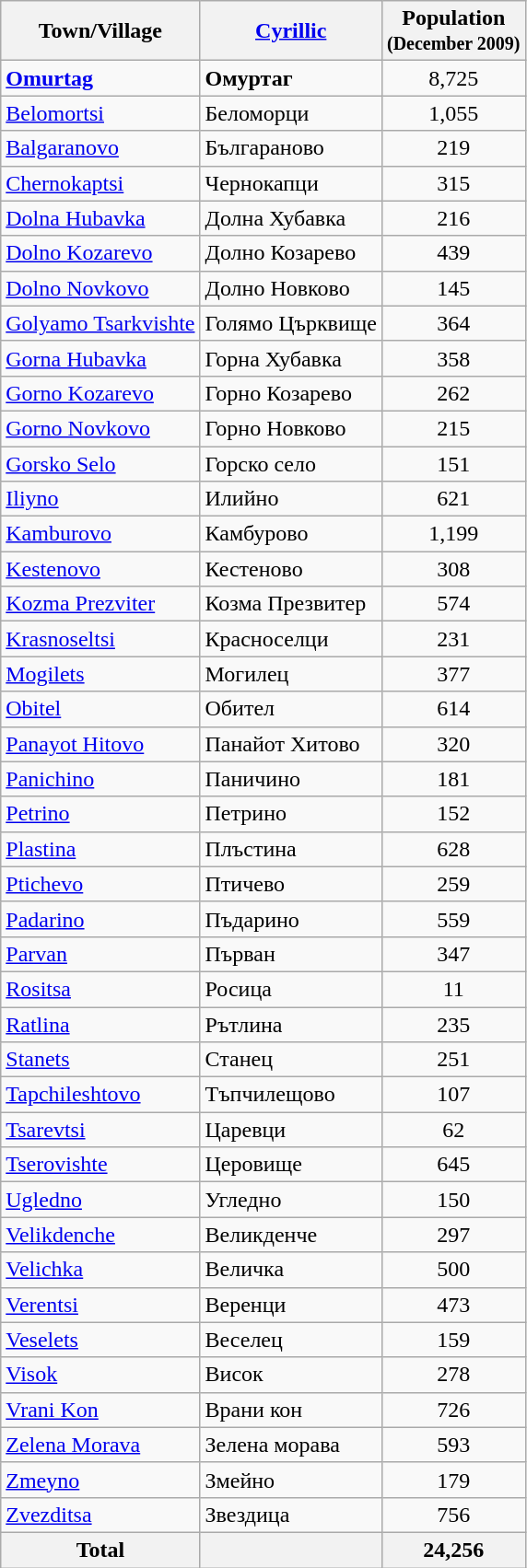<table class="wikitable sortable">
<tr>
<th>Town/Village</th>
<th><a href='#'>Cyrillic</a></th>
<th>Population<br><small>(December 2009)</small></th>
</tr>
<tr>
<td><strong><a href='#'>Omurtag</a></strong></td>
<td><strong>Омуртаг</strong></td>
<td align="center">8,725</td>
</tr>
<tr>
<td><a href='#'>Belomortsi</a></td>
<td>Беломорци</td>
<td align="center">1,055</td>
</tr>
<tr>
<td><a href='#'>Balgaranovo</a></td>
<td>Българаново</td>
<td align="center">219</td>
</tr>
<tr>
<td><a href='#'>Chernokaptsi</a></td>
<td>Чернокапци</td>
<td align="center">315</td>
</tr>
<tr>
<td><a href='#'>Dolna Hubavka</a></td>
<td>Долна Хубавка</td>
<td align="center">216</td>
</tr>
<tr>
<td><a href='#'>Dolno Kozarevo</a></td>
<td>Долно Козарево</td>
<td align="center">439</td>
</tr>
<tr>
<td><a href='#'>Dolno Novkovo</a></td>
<td>Долно Новково</td>
<td align="center">145</td>
</tr>
<tr>
<td><a href='#'>Golyamo Tsarkvishte</a></td>
<td>Голямо Църквище</td>
<td align="center">364</td>
</tr>
<tr>
<td><a href='#'>Gorna Hubavka</a></td>
<td>Горна Хубавка</td>
<td align="center">358</td>
</tr>
<tr>
<td><a href='#'>Gorno Kozarevo</a></td>
<td>Горно Козарево</td>
<td align="center">262</td>
</tr>
<tr>
<td><a href='#'>Gorno Novkovo</a></td>
<td>Горно Новково</td>
<td align="center">215</td>
</tr>
<tr>
<td><a href='#'>Gorsko Selo</a></td>
<td>Горско село</td>
<td align="center">151</td>
</tr>
<tr>
<td><a href='#'>Iliyno</a></td>
<td>Илийно</td>
<td align="center">621</td>
</tr>
<tr>
<td><a href='#'>Kamburovo</a></td>
<td>Камбурово</td>
<td align="center">1,199</td>
</tr>
<tr>
<td><a href='#'>Kestenovo</a></td>
<td>Кестеново</td>
<td align="center">308</td>
</tr>
<tr>
<td><a href='#'>Kozma Prezviter</a></td>
<td>Козма Презвитер</td>
<td align="center">574</td>
</tr>
<tr>
<td><a href='#'>Krasnoseltsi</a></td>
<td>Красноселци</td>
<td align="center">231</td>
</tr>
<tr>
<td><a href='#'>Mogilets</a></td>
<td>Могилец</td>
<td align="center">377</td>
</tr>
<tr>
<td><a href='#'>Obitel</a></td>
<td>Обител</td>
<td align="center">614</td>
</tr>
<tr>
<td><a href='#'>Panayot Hitovo</a></td>
<td>Панайот Хитово</td>
<td align="center">320</td>
</tr>
<tr>
<td><a href='#'>Panichino</a></td>
<td>Паничино</td>
<td align="center">181</td>
</tr>
<tr>
<td><a href='#'>Petrino</a></td>
<td>Петрино</td>
<td align="center">152</td>
</tr>
<tr>
<td><a href='#'>Plastina</a></td>
<td>Плъстина</td>
<td align="center">628</td>
</tr>
<tr>
<td><a href='#'>Ptichevo</a></td>
<td>Птичево</td>
<td align="center">259</td>
</tr>
<tr>
<td><a href='#'>Padarino</a></td>
<td>Пъдарино</td>
<td align="center">559</td>
</tr>
<tr>
<td><a href='#'>Parvan</a></td>
<td>Първан</td>
<td align="center">347</td>
</tr>
<tr>
<td><a href='#'>Rositsa</a></td>
<td>Росица</td>
<td align="center">11</td>
</tr>
<tr>
<td><a href='#'>Ratlina</a></td>
<td>Рътлина</td>
<td align="center">235</td>
</tr>
<tr>
<td><a href='#'>Stanets</a></td>
<td>Станец</td>
<td align="center">251</td>
</tr>
<tr>
<td><a href='#'>Tapchileshtovo</a></td>
<td>Тъпчилещово</td>
<td align="center">107</td>
</tr>
<tr>
<td><a href='#'>Tsarevtsi</a></td>
<td>Царевци</td>
<td align="center">62</td>
</tr>
<tr>
<td><a href='#'>Tserovishte</a></td>
<td>Церовище</td>
<td align="center">645</td>
</tr>
<tr>
<td><a href='#'>Ugledno</a></td>
<td>Угледно</td>
<td align="center">150</td>
</tr>
<tr>
<td><a href='#'>Velikdenche</a></td>
<td>Великденче</td>
<td align="center">297</td>
</tr>
<tr>
<td><a href='#'>Velichka</a></td>
<td>Величка</td>
<td align="center">500</td>
</tr>
<tr>
<td><a href='#'>Verentsi</a></td>
<td>Веренци</td>
<td align="center">473</td>
</tr>
<tr>
<td><a href='#'>Veselets</a></td>
<td>Веселец</td>
<td align="center">159</td>
</tr>
<tr>
<td><a href='#'>Visok</a></td>
<td>Висок</td>
<td align="center">278</td>
</tr>
<tr>
<td><a href='#'>Vrani Kon</a></td>
<td>Врани кон</td>
<td align="center">726</td>
</tr>
<tr>
<td><a href='#'>Zelena Morava</a></td>
<td>Зелена морава</td>
<td align="center">593</td>
</tr>
<tr>
<td><a href='#'>Zmeyno</a></td>
<td>Змейно</td>
<td align="center">179</td>
</tr>
<tr>
<td><a href='#'>Zvezditsa</a></td>
<td>Звездица</td>
<td align="center">756</td>
</tr>
<tr>
<th>Total</th>
<th></th>
<th align="center">24,256</th>
</tr>
</table>
